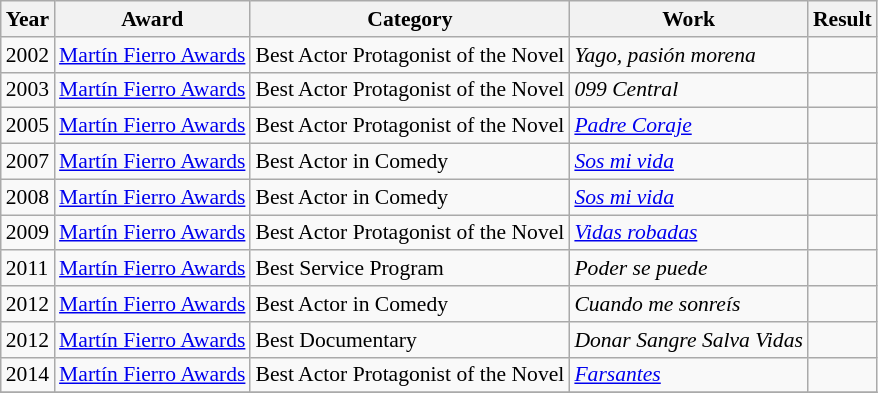<table class="wikitable" style="font-size: 90%;">
<tr>
<th>Year</th>
<th>Award</th>
<th>Category</th>
<th>Work</th>
<th>Result</th>
</tr>
<tr>
<td>2002</td>
<td><a href='#'>Martín Fierro Awards</a></td>
<td>Best Actor Protagonist of the Novel</td>
<td><em>Yago, pasión morena</em></td>
<td></td>
</tr>
<tr>
<td>2003</td>
<td><a href='#'>Martín Fierro Awards</a></td>
<td>Best Actor Protagonist of the Novel</td>
<td><em>099 Central</em></td>
<td></td>
</tr>
<tr>
<td>2005</td>
<td><a href='#'>Martín Fierro Awards</a></td>
<td>Best Actor Protagonist of the Novel</td>
<td><em><a href='#'>Padre Coraje</a></em></td>
<td></td>
</tr>
<tr>
<td>2007</td>
<td><a href='#'>Martín Fierro Awards</a></td>
<td>Best Actor in Comedy</td>
<td><em><a href='#'>Sos mi vida</a></em></td>
<td></td>
</tr>
<tr>
<td>2008</td>
<td><a href='#'>Martín Fierro Awards</a></td>
<td>Best Actor in Comedy</td>
<td><em><a href='#'>Sos mi vida</a></em></td>
<td></td>
</tr>
<tr>
<td>2009</td>
<td><a href='#'>Martín Fierro Awards</a></td>
<td>Best Actor Protagonist of the Novel</td>
<td><em><a href='#'>Vidas robadas</a></em></td>
<td></td>
</tr>
<tr>
<td>2011</td>
<td><a href='#'>Martín Fierro Awards</a></td>
<td>Best Service Program</td>
<td><em>Poder se puede</em></td>
<td></td>
</tr>
<tr>
<td>2012</td>
<td><a href='#'>Martín Fierro Awards</a></td>
<td>Best Actor in Comedy</td>
<td><em>Cuando me sonreís</em></td>
<td></td>
</tr>
<tr>
<td>2012</td>
<td><a href='#'>Martín Fierro Awards</a></td>
<td>Best Documentary</td>
<td><em>Donar Sangre Salva Vidas</em></td>
<td></td>
</tr>
<tr>
<td>2014</td>
<td><a href='#'>Martín Fierro Awards</a></td>
<td>Best Actor Protagonist of the Novel</td>
<td><em><a href='#'>Farsantes</a></em></td>
<td></td>
</tr>
<tr>
</tr>
</table>
